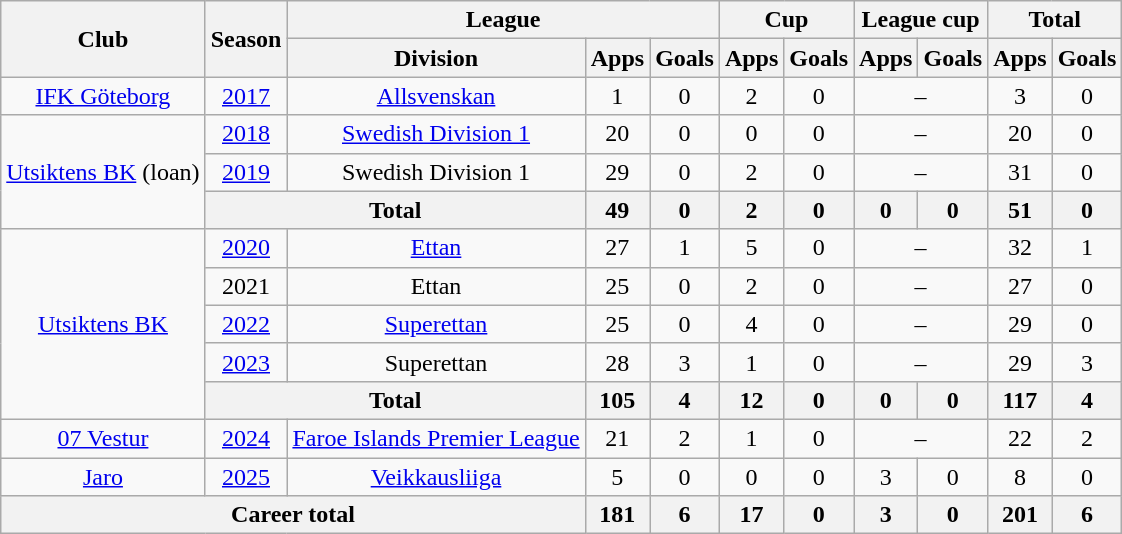<table class="wikitable" style="text-align:center">
<tr>
<th rowspan="2">Club</th>
<th rowspan="2">Season</th>
<th colspan="3">League</th>
<th colspan="2">Cup</th>
<th colspan="2">League cup</th>
<th colspan="2">Total</th>
</tr>
<tr>
<th>Division</th>
<th>Apps</th>
<th>Goals</th>
<th>Apps</th>
<th>Goals</th>
<th>Apps</th>
<th>Goals</th>
<th>Apps</th>
<th>Goals</th>
</tr>
<tr>
<td><a href='#'>IFK Göteborg</a></td>
<td><a href='#'>2017</a></td>
<td><a href='#'>Allsvenskan</a></td>
<td>1</td>
<td>0</td>
<td>2</td>
<td>0</td>
<td colspan=2>–</td>
<td>3</td>
<td>0</td>
</tr>
<tr>
<td rowspan=3><a href='#'>Utsiktens BK</a> (loan)</td>
<td><a href='#'>2018</a></td>
<td><a href='#'>Swedish Division 1</a></td>
<td>20</td>
<td>0</td>
<td>0</td>
<td>0</td>
<td colspan=2>–</td>
<td>20</td>
<td>0</td>
</tr>
<tr>
<td><a href='#'>2019</a></td>
<td>Swedish Division 1</td>
<td>29</td>
<td>0</td>
<td>2</td>
<td>0</td>
<td colspan=2>–</td>
<td>31</td>
<td>0</td>
</tr>
<tr>
<th colspan=2>Total</th>
<th>49</th>
<th>0</th>
<th>2</th>
<th>0</th>
<th>0</th>
<th>0</th>
<th>51</th>
<th>0</th>
</tr>
<tr>
<td rowspan=5><a href='#'>Utsiktens BK</a></td>
<td><a href='#'>2020</a></td>
<td><a href='#'>Ettan</a></td>
<td>27</td>
<td>1</td>
<td>5</td>
<td>0</td>
<td colspan=2>–</td>
<td>32</td>
<td>1</td>
</tr>
<tr>
<td>2021</td>
<td>Ettan</td>
<td>25</td>
<td>0</td>
<td>2</td>
<td>0</td>
<td colspan=2>–</td>
<td>27</td>
<td>0</td>
</tr>
<tr>
<td><a href='#'>2022</a></td>
<td><a href='#'>Superettan</a></td>
<td>25</td>
<td>0</td>
<td>4</td>
<td>0</td>
<td colspan=2>–</td>
<td>29</td>
<td>0</td>
</tr>
<tr>
<td><a href='#'>2023</a></td>
<td>Superettan</td>
<td>28</td>
<td>3</td>
<td>1</td>
<td>0</td>
<td colspan=2>–</td>
<td>29</td>
<td>3</td>
</tr>
<tr>
<th colspan=2>Total</th>
<th>105</th>
<th>4</th>
<th>12</th>
<th>0</th>
<th>0</th>
<th>0</th>
<th>117</th>
<th>4</th>
</tr>
<tr>
<td><a href='#'>07 Vestur</a></td>
<td><a href='#'>2024</a></td>
<td><a href='#'>Faroe Islands Premier League</a></td>
<td>21</td>
<td>2</td>
<td>1</td>
<td>0</td>
<td colspan=2>–</td>
<td>22</td>
<td>2</td>
</tr>
<tr>
<td><a href='#'>Jaro</a></td>
<td><a href='#'>2025</a></td>
<td><a href='#'>Veikkausliiga</a></td>
<td>5</td>
<td>0</td>
<td>0</td>
<td>0</td>
<td>3</td>
<td>0</td>
<td>8</td>
<td>0</td>
</tr>
<tr>
<th colspan="3">Career total</th>
<th>181</th>
<th>6</th>
<th>17</th>
<th>0</th>
<th>3</th>
<th>0</th>
<th>201</th>
<th>6</th>
</tr>
</table>
